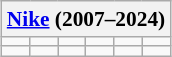<table class="wikitable" style="margin:1em auto; text-align: center;font-size:89%;">
<tr>
<th colspan=8><a href='#'>Nike</a> (2007–2024)</th>
</tr>
<tr>
<td></td>
<td></td>
<td></td>
<td></td>
<td></td>
<td></td>
</tr>
<tr>
<td></td>
<td></td>
<td></td>
<td></td>
<td></td>
<td></td>
</tr>
</table>
